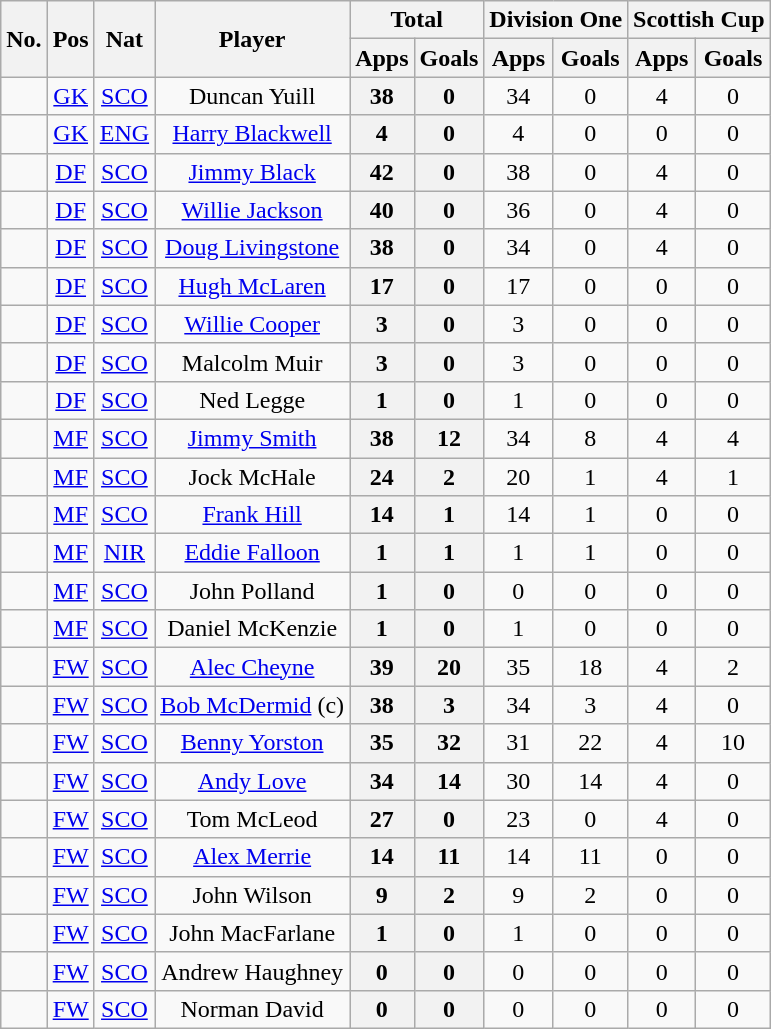<table class="wikitable sortable" style="text-align: center;">
<tr>
<th rowspan="2"><abbr>No.</abbr></th>
<th rowspan="2"><abbr>Pos</abbr></th>
<th rowspan="2"><abbr>Nat</abbr></th>
<th rowspan="2">Player</th>
<th colspan="2">Total</th>
<th colspan="2">Division One</th>
<th colspan="2">Scottish Cup</th>
</tr>
<tr>
<th>Apps</th>
<th>Goals</th>
<th>Apps</th>
<th>Goals</th>
<th>Apps</th>
<th>Goals</th>
</tr>
<tr>
<td></td>
<td><a href='#'>GK</a></td>
<td> <a href='#'>SCO</a></td>
<td>Duncan Yuill</td>
<th>38</th>
<th>0</th>
<td>34</td>
<td>0</td>
<td>4</td>
<td>0</td>
</tr>
<tr>
<td></td>
<td><a href='#'>GK</a></td>
<td> <a href='#'>ENG</a></td>
<td><a href='#'>Harry Blackwell</a></td>
<th>4</th>
<th>0</th>
<td>4</td>
<td>0</td>
<td>0</td>
<td>0</td>
</tr>
<tr>
<td></td>
<td><a href='#'>DF</a></td>
<td> <a href='#'>SCO</a></td>
<td><a href='#'>Jimmy Black</a></td>
<th>42</th>
<th>0</th>
<td>38</td>
<td>0</td>
<td>4</td>
<td>0</td>
</tr>
<tr>
<td></td>
<td><a href='#'>DF</a></td>
<td> <a href='#'>SCO</a></td>
<td><a href='#'>Willie Jackson</a></td>
<th>40</th>
<th>0</th>
<td>36</td>
<td>0</td>
<td>4</td>
<td>0</td>
</tr>
<tr>
<td></td>
<td><a href='#'>DF</a></td>
<td> <a href='#'>SCO</a></td>
<td><a href='#'>Doug Livingstone</a></td>
<th>38</th>
<th>0</th>
<td>34</td>
<td>0</td>
<td>4</td>
<td>0</td>
</tr>
<tr>
<td></td>
<td><a href='#'>DF</a></td>
<td> <a href='#'>SCO</a></td>
<td><a href='#'>Hugh McLaren</a></td>
<th>17</th>
<th>0</th>
<td>17</td>
<td>0</td>
<td>0</td>
<td>0</td>
</tr>
<tr>
<td></td>
<td><a href='#'>DF</a></td>
<td> <a href='#'>SCO</a></td>
<td><a href='#'>Willie Cooper</a></td>
<th>3</th>
<th>0</th>
<td>3</td>
<td>0</td>
<td>0</td>
<td>0</td>
</tr>
<tr>
<td></td>
<td><a href='#'>DF</a></td>
<td> <a href='#'>SCO</a></td>
<td>Malcolm Muir</td>
<th>3</th>
<th>0</th>
<td>3</td>
<td>0</td>
<td>0</td>
<td>0</td>
</tr>
<tr>
<td></td>
<td><a href='#'>DF</a></td>
<td> <a href='#'>SCO</a></td>
<td>Ned Legge</td>
<th>1</th>
<th>0</th>
<td>1</td>
<td>0</td>
<td>0</td>
<td>0</td>
</tr>
<tr>
<td></td>
<td><a href='#'>MF</a></td>
<td> <a href='#'>SCO</a></td>
<td><a href='#'>Jimmy Smith</a></td>
<th>38</th>
<th>12</th>
<td>34</td>
<td>8</td>
<td>4</td>
<td>4</td>
</tr>
<tr>
<td></td>
<td><a href='#'>MF</a></td>
<td> <a href='#'>SCO</a></td>
<td>Jock McHale</td>
<th>24</th>
<th>2</th>
<td>20</td>
<td>1</td>
<td>4</td>
<td>1</td>
</tr>
<tr>
<td></td>
<td><a href='#'>MF</a></td>
<td> <a href='#'>SCO</a></td>
<td><a href='#'>Frank Hill</a></td>
<th>14</th>
<th>1</th>
<td>14</td>
<td>1</td>
<td>0</td>
<td>0</td>
</tr>
<tr>
<td></td>
<td><a href='#'>MF</a></td>
<td> <a href='#'>NIR</a></td>
<td><a href='#'>Eddie Falloon</a></td>
<th>1</th>
<th>1</th>
<td>1</td>
<td>1</td>
<td>0</td>
<td>0</td>
</tr>
<tr>
<td></td>
<td><a href='#'>MF</a></td>
<td> <a href='#'>SCO</a></td>
<td>John Polland</td>
<th>1</th>
<th>0</th>
<td>0</td>
<td>0</td>
<td>0</td>
<td>0</td>
</tr>
<tr>
<td></td>
<td><a href='#'>MF</a></td>
<td> <a href='#'>SCO</a></td>
<td>Daniel McKenzie</td>
<th>1</th>
<th>0</th>
<td>1</td>
<td>0</td>
<td>0</td>
<td>0</td>
</tr>
<tr>
<td></td>
<td><a href='#'>FW</a></td>
<td> <a href='#'>SCO</a></td>
<td><a href='#'>Alec Cheyne</a></td>
<th>39</th>
<th>20</th>
<td>35</td>
<td>18</td>
<td>4</td>
<td>2</td>
</tr>
<tr>
<td></td>
<td><a href='#'>FW</a></td>
<td> <a href='#'>SCO</a></td>
<td><a href='#'>Bob McDermid</a> (c)</td>
<th>38</th>
<th>3</th>
<td>34</td>
<td>3</td>
<td>4</td>
<td>0</td>
</tr>
<tr>
<td></td>
<td><a href='#'>FW</a></td>
<td> <a href='#'>SCO</a></td>
<td><a href='#'>Benny Yorston</a></td>
<th>35</th>
<th>32</th>
<td>31</td>
<td>22</td>
<td>4</td>
<td>10</td>
</tr>
<tr>
<td></td>
<td><a href='#'>FW</a></td>
<td> <a href='#'>SCO</a></td>
<td><a href='#'>Andy Love</a></td>
<th>34</th>
<th>14</th>
<td>30</td>
<td>14</td>
<td>4</td>
<td>0</td>
</tr>
<tr>
<td></td>
<td><a href='#'>FW</a></td>
<td> <a href='#'>SCO</a></td>
<td>Tom McLeod</td>
<th>27</th>
<th>0</th>
<td>23</td>
<td>0</td>
<td>4</td>
<td>0</td>
</tr>
<tr>
<td></td>
<td><a href='#'>FW</a></td>
<td> <a href='#'>SCO</a></td>
<td><a href='#'>Alex Merrie</a></td>
<th>14</th>
<th>11</th>
<td>14</td>
<td>11</td>
<td>0</td>
<td>0</td>
</tr>
<tr>
<td></td>
<td><a href='#'>FW</a></td>
<td> <a href='#'>SCO</a></td>
<td>John Wilson</td>
<th>9</th>
<th>2</th>
<td>9</td>
<td>2</td>
<td>0</td>
<td>0</td>
</tr>
<tr>
<td></td>
<td><a href='#'>FW</a></td>
<td> <a href='#'>SCO</a></td>
<td>John MacFarlane</td>
<th>1</th>
<th>0</th>
<td>1</td>
<td>0</td>
<td>0</td>
<td>0</td>
</tr>
<tr>
<td></td>
<td><a href='#'>FW</a></td>
<td> <a href='#'>SCO</a></td>
<td>Andrew Haughney</td>
<th>0</th>
<th>0</th>
<td>0</td>
<td>0</td>
<td>0</td>
<td>0</td>
</tr>
<tr>
<td></td>
<td><a href='#'>FW</a></td>
<td> <a href='#'>SCO</a></td>
<td>Norman David</td>
<th>0</th>
<th>0</th>
<td>0</td>
<td>0</td>
<td>0</td>
<td>0</td>
</tr>
</table>
